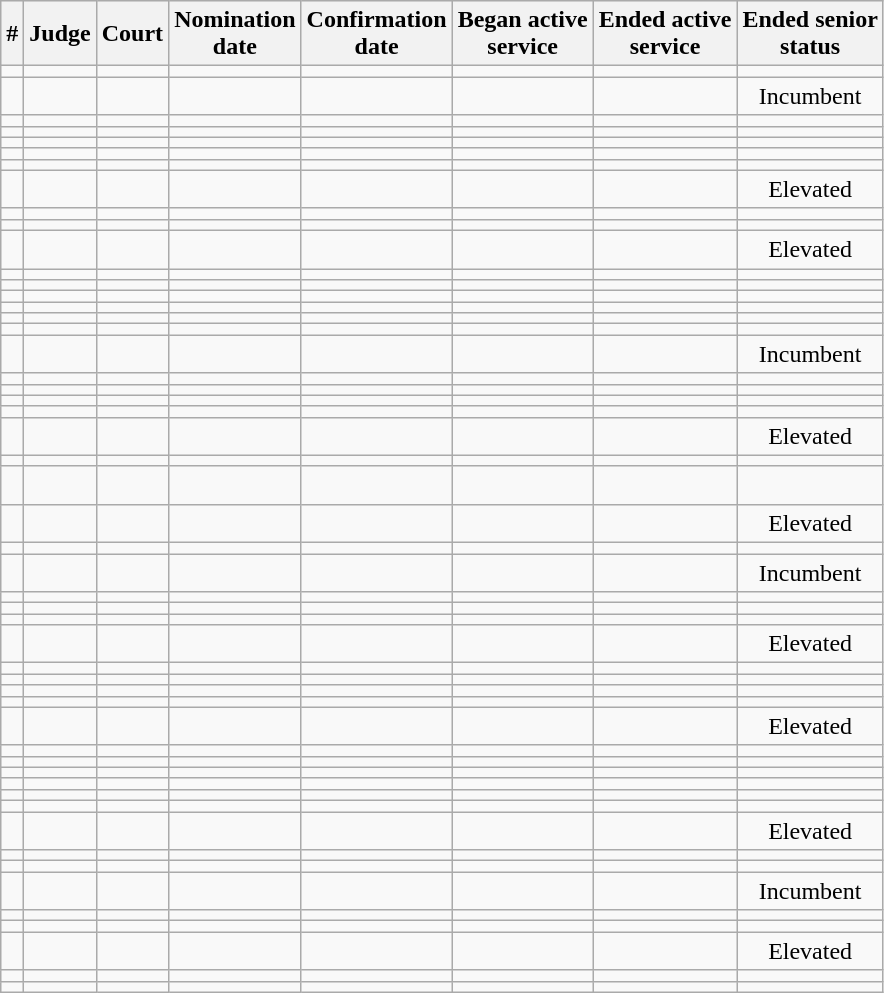<table class="sortable wikitable">
<tr bgcolor="#ececec">
<th>#</th>
<th>Judge</th>
<th>Court<br></th>
<th>Nomination<br>date</th>
<th>Confirmation<br>date</th>
<th>Began active<br>service</th>
<th>Ended active<br>service</th>
<th>Ended senior<br>status</th>
</tr>
<tr>
<td></td>
<td></td>
<td></td>
<td></td>
<td></td>
<td></td>
<td></td>
<td></td>
</tr>
<tr>
<td></td>
<td></td>
<td></td>
<td></td>
<td></td>
<td></td>
<td></td>
<td align="center">Incumbent</td>
</tr>
<tr>
<td></td>
<td></td>
<td></td>
<td></td>
<td></td>
<td></td>
<td></td>
<td align="center"></td>
</tr>
<tr>
<td></td>
<td></td>
<td></td>
<td></td>
<td></td>
<td></td>
<td></td>
<td></td>
</tr>
<tr>
<td></td>
<td></td>
<td></td>
<td></td>
<td></td>
<td></td>
<td></td>
<td></td>
</tr>
<tr>
<td></td>
<td></td>
<td></td>
<td></td>
<td></td>
<td></td>
<td></td>
<td></td>
</tr>
<tr>
<td></td>
<td></td>
<td></td>
<td></td>
<td></td>
<td></td>
<td></td>
<td></td>
</tr>
<tr>
<td></td>
<td></td>
<td></td>
<td></td>
<td></td>
<td></td>
<td></td>
<td align="center">Elevated</td>
</tr>
<tr>
<td></td>
<td></td>
<td></td>
<td></td>
<td></td>
<td></td>
<td></td>
<td></td>
</tr>
<tr>
<td></td>
<td></td>
<td></td>
<td></td>
<td></td>
<td></td>
<td></td>
<td align="center"></td>
</tr>
<tr>
<td></td>
<td></td>
<td></td>
<td></td>
<td></td>
<td></td>
<td></td>
<td align="center">Elevated</td>
</tr>
<tr>
<td></td>
<td></td>
<td></td>
<td></td>
<td></td>
<td></td>
<td></td>
<td></td>
</tr>
<tr>
<td></td>
<td></td>
<td></td>
<td></td>
<td></td>
<td></td>
<td></td>
<td></td>
</tr>
<tr>
<td></td>
<td></td>
<td></td>
<td></td>
<td></td>
<td></td>
<td></td>
<td></td>
</tr>
<tr>
<td></td>
<td></td>
<td></td>
<td></td>
<td></td>
<td></td>
<td></td>
<td></td>
</tr>
<tr>
<td></td>
<td></td>
<td></td>
<td></td>
<td></td>
<td></td>
<td></td>
<td align="center"></td>
</tr>
<tr>
<td></td>
<td></td>
<td></td>
<td></td>
<td></td>
<td></td>
<td></td>
<td align="center"></td>
</tr>
<tr>
<td></td>
<td></td>
<td></td>
<td></td>
<td></td>
<td></td>
<td></td>
<td align="center">Incumbent</td>
</tr>
<tr>
<td></td>
<td></td>
<td></td>
<td></td>
<td></td>
<td></td>
<td></td>
<td></td>
</tr>
<tr>
<td></td>
<td></td>
<td></td>
<td></td>
<td></td>
<td></td>
<td></td>
<td></td>
</tr>
<tr>
<td></td>
<td></td>
<td></td>
<td></td>
<td></td>
<td></td>
<td></td>
<td align="center"></td>
</tr>
<tr>
<td></td>
<td></td>
<td></td>
<td></td>
<td></td>
<td></td>
<td></td>
<td></td>
</tr>
<tr>
<td></td>
<td></td>
<td></td>
<td></td>
<td></td>
<td></td>
<td></td>
<td align="center">Elevated</td>
</tr>
<tr>
<td></td>
<td></td>
<td></td>
<td></td>
<td></td>
<td></td>
<td></td>
<td></td>
</tr>
<tr>
<td></td>
<td></td>
<td></td>
<td></td>
<td></td>
<td></td>
<td><br></td>
<td align="center"></td>
</tr>
<tr>
<td></td>
<td></td>
<td></td>
<td></td>
<td></td>
<td></td>
<td></td>
<td align="center">Elevated</td>
</tr>
<tr>
<td></td>
<td></td>
<td></td>
<td></td>
<td></td>
<td></td>
<td></td>
<td></td>
</tr>
<tr>
<td></td>
<td></td>
<td></td>
<td></td>
<td></td>
<td></td>
<td></td>
<td align="center">Incumbent</td>
</tr>
<tr>
<td></td>
<td></td>
<td></td>
<td></td>
<td></td>
<td></td>
<td></td>
<td></td>
</tr>
<tr>
<td></td>
<td></td>
<td></td>
<td></td>
<td></td>
<td></td>
<td></td>
<td></td>
</tr>
<tr>
<td></td>
<td></td>
<td></td>
<td></td>
<td></td>
<td></td>
<td></td>
<td align="center"></td>
</tr>
<tr>
<td></td>
<td></td>
<td></td>
<td></td>
<td></td>
<td></td>
<td></td>
<td align="center">Elevated</td>
</tr>
<tr>
<td></td>
<td></td>
<td></td>
<td></td>
<td></td>
<td></td>
<td></td>
<td></td>
</tr>
<tr>
<td></td>
<td></td>
<td></td>
<td></td>
<td></td>
<td></td>
<td></td>
<td></td>
</tr>
<tr>
<td></td>
<td></td>
<td></td>
<td></td>
<td></td>
<td></td>
<td></td>
<td align="center"></td>
</tr>
<tr>
<td></td>
<td></td>
<td></td>
<td></td>
<td></td>
<td></td>
<td></td>
<td></td>
</tr>
<tr>
<td></td>
<td></td>
<td></td>
<td></td>
<td></td>
<td></td>
<td></td>
<td align="center">Elevated</td>
</tr>
<tr>
<td></td>
<td></td>
<td></td>
<td></td>
<td></td>
<td></td>
<td></td>
<td></td>
</tr>
<tr>
<td></td>
<td></td>
<td></td>
<td></td>
<td></td>
<td></td>
<td></td>
<td></td>
</tr>
<tr>
<td></td>
<td></td>
<td></td>
<td></td>
<td></td>
<td></td>
<td></td>
<td align="center"></td>
</tr>
<tr>
<td></td>
<td></td>
<td></td>
<td></td>
<td></td>
<td></td>
<td></td>
<td align="center"></td>
</tr>
<tr>
<td></td>
<td></td>
<td></td>
<td></td>
<td></td>
<td></td>
<td></td>
<td align="center"></td>
</tr>
<tr>
<td></td>
<td></td>
<td></td>
<td></td>
<td></td>
<td></td>
<td></td>
<td></td>
</tr>
<tr>
<td></td>
<td></td>
<td></td>
<td></td>
<td></td>
<td></td>
<td></td>
<td align="center">Elevated</td>
</tr>
<tr>
<td></td>
<td></td>
<td></td>
<td></td>
<td></td>
<td></td>
<td></td>
<td></td>
</tr>
<tr>
<td></td>
<td></td>
<td></td>
<td></td>
<td></td>
<td></td>
<td></td>
<td></td>
</tr>
<tr>
<td></td>
<td></td>
<td></td>
<td></td>
<td></td>
<td></td>
<td></td>
<td align="center">Incumbent</td>
</tr>
<tr>
<td></td>
<td></td>
<td></td>
<td></td>
<td></td>
<td></td>
<td></td>
<td></td>
</tr>
<tr>
<td></td>
<td></td>
<td></td>
<td></td>
<td></td>
<td></td>
<td></td>
<td></td>
</tr>
<tr>
<td></td>
<td></td>
<td></td>
<td></td>
<td></td>
<td></td>
<td></td>
<td align="center">Elevated</td>
</tr>
<tr>
<td></td>
<td></td>
<td></td>
<td></td>
<td></td>
<td></td>
<td></td>
<td></td>
</tr>
<tr>
<td></td>
<td></td>
<td></td>
<td></td>
<td></td>
<td></td>
<td></td>
<td></td>
</tr>
</table>
